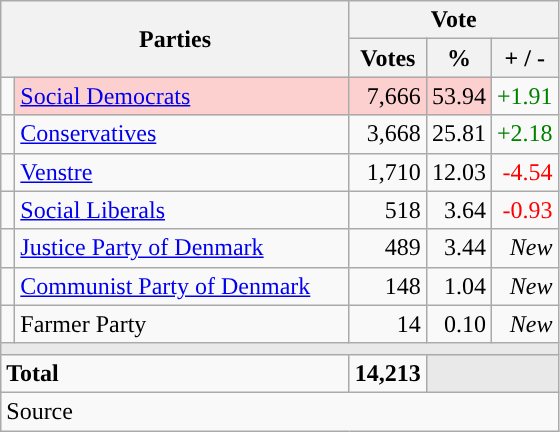<table class="wikitable" style="text-align:right;">
<tr>
<th style="text-align:centre;" rowspan="2" colspan="2" width="225">Parties</th>
<th colspan="3">Vote</th>
</tr>
<tr>
<th width="15">Votes</th>
<th width="15">%</th>
<th width="15">+ / -</th>
</tr>
<tr>
<td width="2" style="color:inherit;background:"></td>
<td bgcolor=#fbd0ce  align="left"><a href='#'>Social Democrats</a></td>
<td bgcolor=#fbd0ce>7,666</td>
<td bgcolor=#fbd0ce>53.94</td>
<td style=color:green;>+1.91</td>
</tr>
<tr>
<td width="2" style="color:inherit;background:"></td>
<td align="left"><a href='#'>Conservatives</a></td>
<td>3,668</td>
<td>25.81</td>
<td style=color:green;>+2.18</td>
</tr>
<tr>
<td width="2" style="color:inherit;background:"></td>
<td align="left"><a href='#'>Venstre</a></td>
<td>1,710</td>
<td>12.03</td>
<td style=color:red;>-4.54</td>
</tr>
<tr>
<td width="2" style="color:inherit;background:"></td>
<td align="left"><a href='#'>Social Liberals</a></td>
<td>518</td>
<td>3.64</td>
<td style=color:red;>-0.93</td>
</tr>
<tr>
<td width="2" style="color:inherit;background:"></td>
<td align="left"><a href='#'>Justice Party of Denmark</a></td>
<td>489</td>
<td>3.44</td>
<td><em>New</em></td>
</tr>
<tr>
<td width="2" style="color:inherit;background:"></td>
<td align="left"><a href='#'>Communist Party of Denmark</a></td>
<td>148</td>
<td>1.04</td>
<td><em>New</em></td>
</tr>
<tr>
<td width="2" style="color:inherit;background:"></td>
<td align="left">Farmer Party</td>
<td>14</td>
<td>0.10</td>
<td><em>New</em></td>
</tr>
<tr>
<td colspan="7" bgcolor="#E9E9E9"></td>
</tr>
<tr>
<td align="left" colspan="2"><strong>Total</strong></td>
<td><strong>14,213</strong></td>
<td bgcolor="#E9E9E9" colspan="2"></td>
</tr>
<tr>
<td align="left" colspan="6">Source</td>
</tr>
</table>
